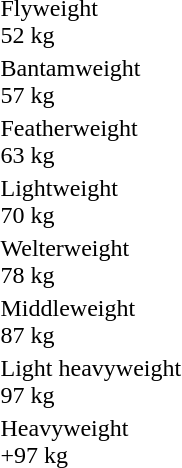<table>
<tr>
<td>Flyweight<br>52 kg</td>
<td></td>
<td></td>
<td></td>
</tr>
<tr>
<td>Bantamweight<br>57 kg</td>
<td></td>
<td></td>
<td></td>
</tr>
<tr>
<td>Featherweight<br>63 kg</td>
<td></td>
<td></td>
<td></td>
</tr>
<tr>
<td>Lightweight<br>70 kg</td>
<td></td>
<td></td>
<td></td>
</tr>
<tr>
<td>Welterweight<br>78 kg</td>
<td></td>
<td></td>
<td></td>
</tr>
<tr>
<td>Middleweight<br>87 kg</td>
<td></td>
<td></td>
<td></td>
</tr>
<tr>
<td>Light heavyweight<br>97 kg</td>
<td></td>
<td></td>
<td></td>
</tr>
<tr>
<td>Heavyweight<br>+97 kg</td>
<td></td>
<td></td>
<td></td>
</tr>
</table>
